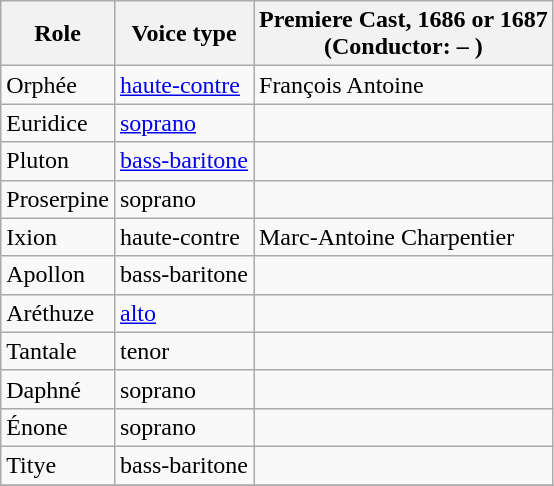<table class="wikitable" border="1">
<tr>
<th>Role</th>
<th>Voice type</th>
<th>Premiere Cast, 1686 or 1687<br>(Conductor: – )</th>
</tr>
<tr>
<td>Orphée</td>
<td><a href='#'>haute-contre</a></td>
<td>François Antoine</td>
</tr>
<tr>
<td>Euridice</td>
<td><a href='#'>soprano</a></td>
<td></td>
</tr>
<tr>
<td>Pluton</td>
<td><a href='#'>bass-baritone</a></td>
<td></td>
</tr>
<tr>
<td>Proserpine</td>
<td>soprano</td>
<td></td>
</tr>
<tr>
<td>Ixion</td>
<td>haute-contre</td>
<td>Marc-Antoine Charpentier</td>
</tr>
<tr>
<td>Apollon</td>
<td>bass-baritone</td>
<td></td>
</tr>
<tr>
<td>Aréthuze</td>
<td><a href='#'>alto</a></td>
<td></td>
</tr>
<tr>
<td>Tantale</td>
<td>tenor</td>
<td></td>
</tr>
<tr>
<td>Daphné</td>
<td>soprano</td>
<td></td>
</tr>
<tr>
<td>Énone</td>
<td>soprano</td>
<td></td>
</tr>
<tr>
<td>Titye</td>
<td>bass-baritone</td>
<td></td>
</tr>
<tr>
</tr>
</table>
